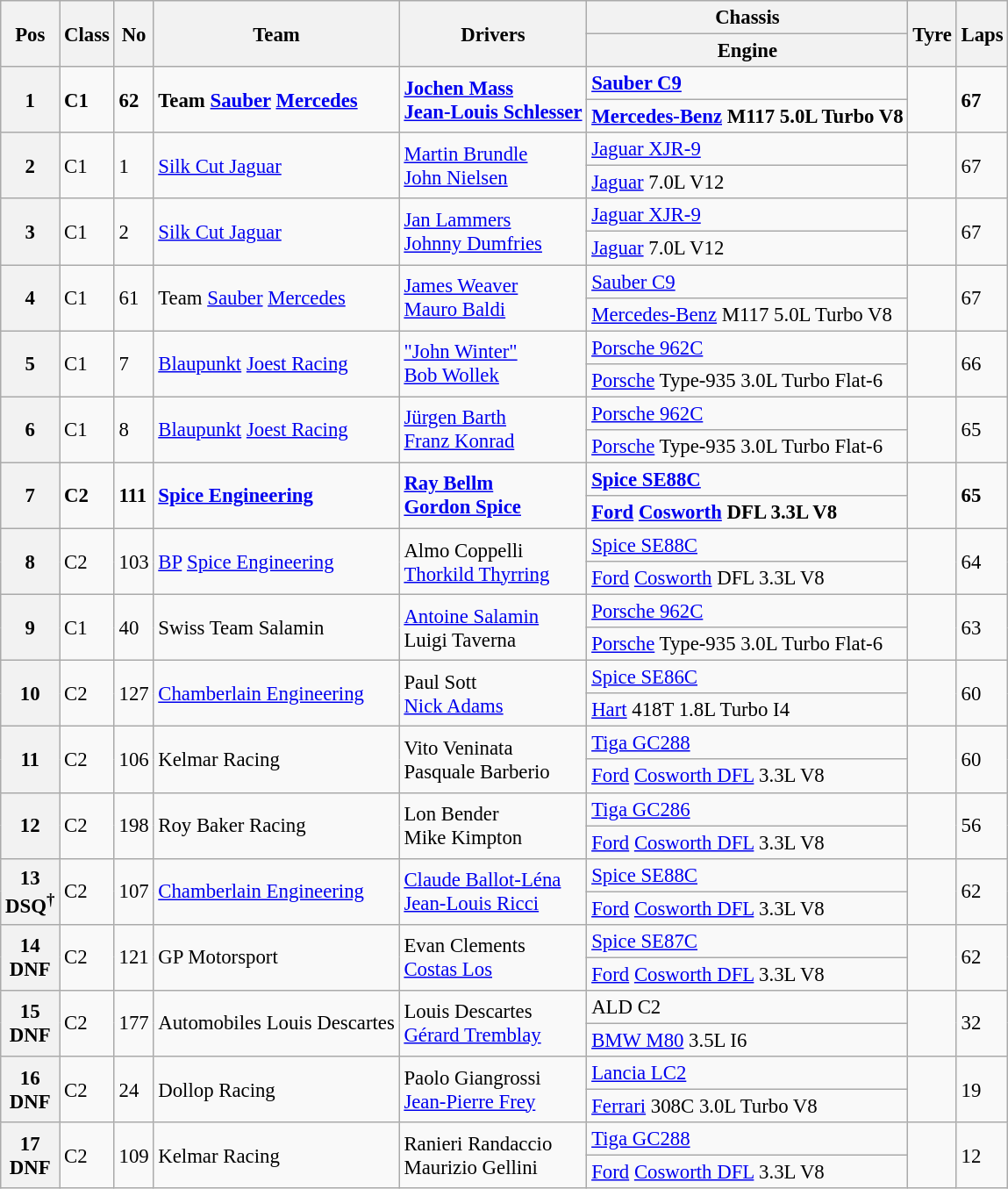<table class="wikitable" style="font-size: 95%;">
<tr>
<th rowspan=2>Pos</th>
<th rowspan=2>Class</th>
<th rowspan=2>No</th>
<th rowspan=2>Team</th>
<th rowspan=2>Drivers</th>
<th>Chassis</th>
<th rowspan=2>Tyre</th>
<th rowspan=2>Laps</th>
</tr>
<tr>
<th>Engine</th>
</tr>
<tr style="font-weight:bold">
<th rowspan=2>1</th>
<td rowspan=2>C1</td>
<td rowspan=2>62</td>
<td rowspan=2> Team <a href='#'>Sauber</a> <a href='#'>Mercedes</a></td>
<td rowspan=2> <a href='#'>Jochen Mass</a><br> <a href='#'>Jean-Louis Schlesser</a></td>
<td><a href='#'>Sauber C9</a></td>
<td rowspan=2></td>
<td rowspan=2>67</td>
</tr>
<tr style="font-weight:bold">
<td><a href='#'>Mercedes-Benz</a> M117 5.0L Turbo V8</td>
</tr>
<tr>
<th rowspan=2>2</th>
<td rowspan=2>C1</td>
<td rowspan=2>1</td>
<td rowspan=2> <a href='#'>Silk Cut Jaguar</a></td>
<td rowspan=2> <a href='#'>Martin Brundle</a><br> <a href='#'>John Nielsen</a></td>
<td><a href='#'>Jaguar XJR-9</a></td>
<td rowspan=2></td>
<td rowspan=2>67</td>
</tr>
<tr>
<td><a href='#'>Jaguar</a> 7.0L V12</td>
</tr>
<tr>
<th rowspan=2>3</th>
<td rowspan=2>C1</td>
<td rowspan=2>2</td>
<td rowspan=2> <a href='#'>Silk Cut Jaguar</a></td>
<td rowspan=2> <a href='#'>Jan Lammers</a><br> <a href='#'>Johnny Dumfries</a></td>
<td><a href='#'>Jaguar XJR-9</a></td>
<td rowspan=2></td>
<td rowspan=2>67</td>
</tr>
<tr>
<td><a href='#'>Jaguar</a> 7.0L V12</td>
</tr>
<tr>
<th rowspan=2>4</th>
<td rowspan=2>C1</td>
<td rowspan=2>61</td>
<td rowspan=2> Team <a href='#'>Sauber</a> <a href='#'>Mercedes</a></td>
<td rowspan=2> <a href='#'>James Weaver</a><br> <a href='#'>Mauro Baldi</a></td>
<td><a href='#'>Sauber C9</a></td>
<td rowspan=2></td>
<td rowspan=2>67</td>
</tr>
<tr>
<td><a href='#'>Mercedes-Benz</a> M117 5.0L Turbo V8</td>
</tr>
<tr>
<th rowspan=2>5</th>
<td rowspan=2>C1</td>
<td rowspan=2>7</td>
<td rowspan=2> <a href='#'>Blaupunkt</a> <a href='#'>Joest Racing</a></td>
<td rowspan=2> <a href='#'>"John Winter"</a><br> <a href='#'>Bob Wollek</a></td>
<td><a href='#'>Porsche 962C</a></td>
<td rowspan=2></td>
<td rowspan=2>66</td>
</tr>
<tr>
<td><a href='#'>Porsche</a> Type-935 3.0L Turbo Flat-6</td>
</tr>
<tr>
<th rowspan=2>6</th>
<td rowspan=2>C1</td>
<td rowspan=2>8</td>
<td rowspan=2> <a href='#'>Blaupunkt</a> <a href='#'>Joest Racing</a></td>
<td rowspan=2> <a href='#'>Jürgen Barth</a><br> <a href='#'>Franz Konrad</a></td>
<td><a href='#'>Porsche 962C</a></td>
<td rowspan=2></td>
<td rowspan=2>65</td>
</tr>
<tr>
<td><a href='#'>Porsche</a> Type-935 3.0L Turbo Flat-6</td>
</tr>
<tr style="font-weight:bold">
<th rowspan=2>7</th>
<td rowspan=2>C2</td>
<td rowspan=2>111</td>
<td rowspan=2> <a href='#'>Spice Engineering</a></td>
<td rowspan=2> <a href='#'>Ray Bellm</a><br> <a href='#'>Gordon Spice</a></td>
<td><a href='#'>Spice SE88C</a></td>
<td rowspan=2></td>
<td rowspan=2>65</td>
</tr>
<tr style="font-weight:bold">
<td><a href='#'>Ford</a> <a href='#'>Cosworth</a> DFL 3.3L V8</td>
</tr>
<tr>
<th rowspan=2>8</th>
<td rowspan=2>C2</td>
<td rowspan=2>103</td>
<td rowspan=2> <a href='#'>BP</a> <a href='#'>Spice Engineering</a></td>
<td rowspan=2> Almo Coppelli<br> <a href='#'>Thorkild Thyrring</a></td>
<td><a href='#'>Spice SE88C</a></td>
<td rowspan=2></td>
<td rowspan=2>64</td>
</tr>
<tr>
<td><a href='#'>Ford</a> <a href='#'>Cosworth</a> DFL 3.3L V8</td>
</tr>
<tr>
<th rowspan=2>9</th>
<td rowspan=2>C1</td>
<td rowspan=2>40</td>
<td rowspan=2> Swiss Team Salamin</td>
<td rowspan=2> <a href='#'>Antoine Salamin</a><br> Luigi Taverna</td>
<td><a href='#'>Porsche 962C</a></td>
<td rowspan=2></td>
<td rowspan=2>63</td>
</tr>
<tr>
<td><a href='#'>Porsche</a> Type-935 3.0L Turbo Flat-6</td>
</tr>
<tr>
<th rowspan=2>10</th>
<td rowspan=2>C2</td>
<td rowspan=2>127</td>
<td rowspan=2> <a href='#'>Chamberlain Engineering</a></td>
<td rowspan=2> Paul Sott<br> <a href='#'>Nick Adams</a></td>
<td><a href='#'>Spice SE86C</a></td>
<td rowspan=2></td>
<td rowspan=2>60</td>
</tr>
<tr>
<td><a href='#'>Hart</a> 418T 1.8L Turbo I4</td>
</tr>
<tr>
<th rowspan=2>11</th>
<td rowspan=2>C2</td>
<td rowspan=2>106</td>
<td rowspan=2> Kelmar Racing</td>
<td rowspan=2> Vito Veninata<br> Pasquale Barberio</td>
<td><a href='#'>Tiga GC288</a></td>
<td rowspan=2></td>
<td rowspan=2>60</td>
</tr>
<tr>
<td><a href='#'>Ford</a> <a href='#'>Cosworth DFL</a> 3.3L V8</td>
</tr>
<tr>
<th rowspan=2>12</th>
<td rowspan=2>C2</td>
<td rowspan=2>198</td>
<td rowspan=2> Roy Baker Racing</td>
<td rowspan=2> Lon Bender<br> Mike Kimpton</td>
<td><a href='#'>Tiga GC286</a></td>
<td rowspan=2></td>
<td rowspan=2>56</td>
</tr>
<tr>
<td><a href='#'>Ford</a> <a href='#'>Cosworth DFL</a> 3.3L V8</td>
</tr>
<tr>
<th rowspan=2>13<br>DSQ<sup>†</sup></th>
<td rowspan=2>C2</td>
<td rowspan=2>107</td>
<td rowspan=2> <a href='#'>Chamberlain Engineering</a></td>
<td rowspan=2> <a href='#'>Claude Ballot-Léna</a><br> <a href='#'>Jean-Louis Ricci</a></td>
<td><a href='#'>Spice SE88C</a></td>
<td rowspan=2></td>
<td rowspan=2>62</td>
</tr>
<tr>
<td><a href='#'>Ford</a> <a href='#'>Cosworth DFL</a> 3.3L V8</td>
</tr>
<tr>
<th rowspan=2>14<br>DNF</th>
<td rowspan=2>C2</td>
<td rowspan=2>121</td>
<td rowspan=2> GP Motorsport</td>
<td rowspan=2> Evan Clements<br> <a href='#'>Costas Los</a></td>
<td><a href='#'>Spice SE87C</a></td>
<td rowspan=2></td>
<td rowspan=2>62</td>
</tr>
<tr>
<td><a href='#'>Ford</a> <a href='#'>Cosworth DFL</a> 3.3L V8</td>
</tr>
<tr>
<th rowspan=2>15<br>DNF</th>
<td rowspan=2>C2</td>
<td rowspan=2>177</td>
<td rowspan=2> Automobiles Louis Descartes</td>
<td rowspan=2> Louis Descartes<br> <a href='#'>Gérard Tremblay</a></td>
<td>ALD C2</td>
<td rowspan=2></td>
<td rowspan=2>32</td>
</tr>
<tr>
<td><a href='#'>BMW M80</a> 3.5L I6</td>
</tr>
<tr>
<th rowspan=2>16<br>DNF</th>
<td rowspan=2>C2</td>
<td rowspan=2>24</td>
<td rowspan=2> Dollop Racing</td>
<td rowspan=2> Paolo Giangrossi<br> <a href='#'>Jean-Pierre Frey</a></td>
<td><a href='#'>Lancia LC2</a></td>
<td rowspan=2></td>
<td rowspan=2>19</td>
</tr>
<tr>
<td><a href='#'>Ferrari</a> 308C 3.0L Turbo V8</td>
</tr>
<tr>
<th rowspan=2>17<br>DNF</th>
<td rowspan=2>C2</td>
<td rowspan=2>109</td>
<td rowspan=2> Kelmar Racing</td>
<td rowspan=2> Ranieri Randaccio<br> Maurizio Gellini</td>
<td><a href='#'>Tiga GC288</a></td>
<td rowspan=2></td>
<td rowspan=2>12</td>
</tr>
<tr>
<td><a href='#'>Ford</a> <a href='#'>Cosworth DFL</a> 3.3L V8</td>
</tr>
</table>
